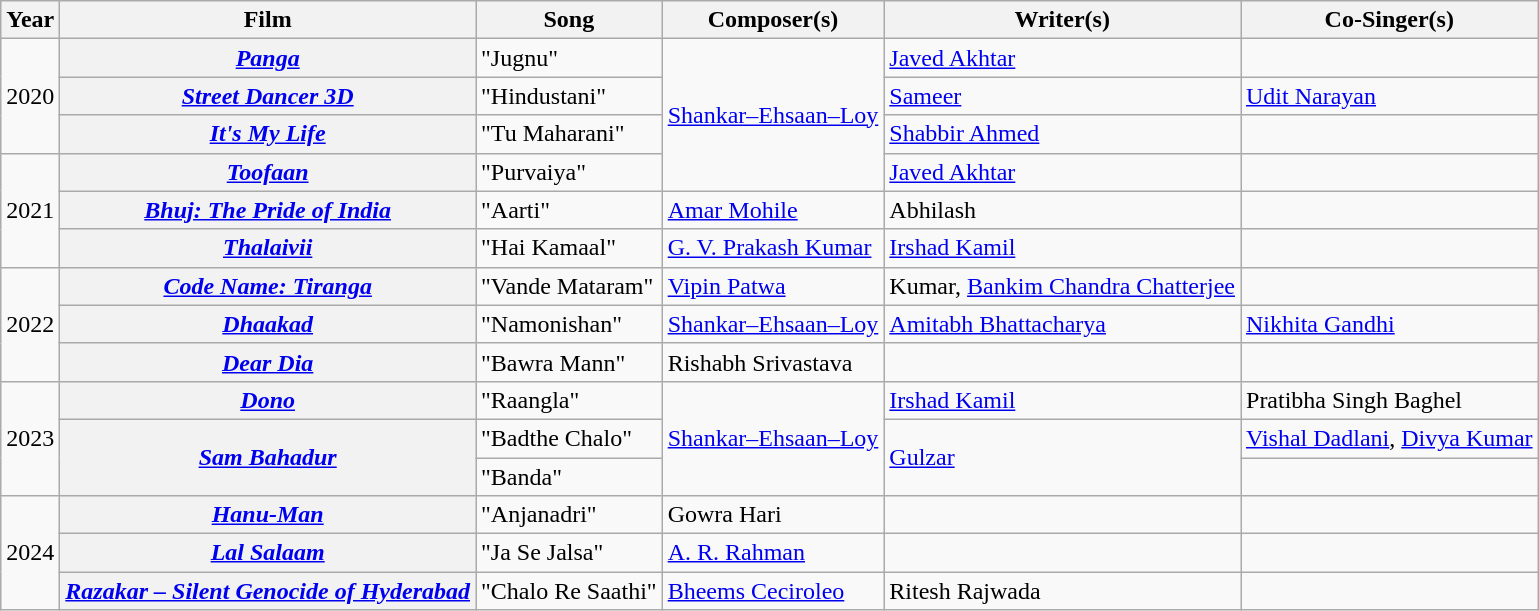<table class="wikitable">
<tr>
<th>Year</th>
<th>Film</th>
<th>Song</th>
<th>Composer(s)</th>
<th>Writer(s)</th>
<th>Co-Singer(s)</th>
</tr>
<tr>
<td rowspan="3">2020</td>
<th><a href='#'><em>Panga</em></a></th>
<td>"Jugnu"</td>
<td rowspan="4"><a href='#'>Shankar–Ehsaan–Loy</a></td>
<td><a href='#'>Javed Akhtar</a></td>
<td></td>
</tr>
<tr>
<th><em><a href='#'>Street Dancer 3D</a></em></th>
<td>"Hindustani"</td>
<td><a href='#'>Sameer</a></td>
<td><a href='#'>Udit Narayan</a></td>
</tr>
<tr>
<th><a href='#'><em>It's My Life</em></a></th>
<td>"Tu Maharani"</td>
<td><a href='#'>Shabbir Ahmed</a></td>
<td></td>
</tr>
<tr>
<td rowspan="3">2021</td>
<th><em><a href='#'>Toofaan</a></em></th>
<td>"Purvaiya"</td>
<td><a href='#'>Javed Akhtar</a></td>
<td></td>
</tr>
<tr>
<th><em><a href='#'>Bhuj: The Pride of India</a></em></th>
<td>"Aarti"</td>
<td><a href='#'>Amar Mohile</a></td>
<td>Abhilash</td>
<td></td>
</tr>
<tr>
<th><em><a href='#'>Thalaivii</a></em></th>
<td>"Hai Kamaal"</td>
<td><a href='#'>G. V. Prakash Kumar</a></td>
<td><a href='#'>Irshad Kamil</a></td>
<td></td>
</tr>
<tr>
<td rowspan="3">2022</td>
<th><em><a href='#'>Code Name: Tiranga</a></em></th>
<td>"Vande Mataram"</td>
<td><a href='#'>Vipin Patwa</a></td>
<td>Kumar, <a href='#'>Bankim Chandra Chatterjee</a></td>
<td></td>
</tr>
<tr>
<th><em><a href='#'>Dhaakad</a></em></th>
<td>"Namonishan"</td>
<td><a href='#'>Shankar–Ehsaan–Loy</a></td>
<td><a href='#'>Amitabh Bhattacharya</a></td>
<td><a href='#'>Nikhita Gandhi</a></td>
</tr>
<tr>
<th><em><a href='#'>Dear Dia</a></em></th>
<td>"Bawra Mann"</td>
<td>Rishabh Srivastava</td>
<td></td>
<td></td>
</tr>
<tr>
<td rowspan="3">2023</td>
<th><em><a href='#'>Dono</a></em></th>
<td>"Raangla"</td>
<td rowspan="3"><a href='#'>Shankar–Ehsaan–Loy</a></td>
<td><a href='#'>Irshad Kamil</a></td>
<td>Pratibha Singh Baghel</td>
</tr>
<tr>
<th rowspan="2"><a href='#'><em>Sam Bahadur</em></a></th>
<td>"Badthe Chalo"</td>
<td rowspan="2"><a href='#'>Gulzar</a></td>
<td><a href='#'>Vishal Dadlani</a>, <a href='#'>Divya Kumar</a></td>
</tr>
<tr>
<td>"Banda"</td>
<td></td>
</tr>
<tr>
<td rowspan="3">2024</td>
<th><em><a href='#'>Hanu-Man</a></em></th>
<td>"Anjanadri"</td>
<td>Gowra Hari</td>
<td></td>
<td></td>
</tr>
<tr>
<th><a href='#'><em>Lal Salaam</em></a></th>
<td>"Ja Se Jalsa"</td>
<td><a href='#'>A. R. Rahman</a></td>
<td></td>
<td></td>
</tr>
<tr>
<th><em><a href='#'>Razakar – Silent Genocide of Hyderabad</a></em></th>
<td>"Chalo Re Saathi"</td>
<td><a href='#'>Bheems Ceciroleo</a></td>
<td>Ritesh Rajwada</td>
<td></td>
</tr>
</table>
